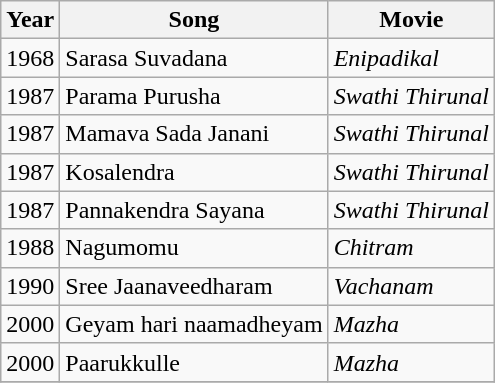<table class="wikitable">
<tr>
<th align="centre">Year</th>
<th align="left">Song</th>
<th align="left">Movie</th>
</tr>
<tr>
<td align="centre">1968</td>
<td align="left">Sarasa Suvadana</td>
<td align="left"><em>Enipadikal</em></td>
</tr>
<tr>
<td align="centre">1987</td>
<td align="left">Parama Purusha</td>
<td align="left"><em>Swathi Thirunal</em></td>
</tr>
<tr>
<td align="centre">1987</td>
<td align="left">Mamava Sada Janani</td>
<td align="left"><em>Swathi Thirunal</em></td>
</tr>
<tr>
<td align="centre">1987</td>
<td align="left">Kosalendra</td>
<td align="left"><em>Swathi Thirunal</em></td>
</tr>
<tr>
<td align="centre">1987</td>
<td align="left">Pannakendra Sayana</td>
<td align="left"><em>Swathi Thirunal</em></td>
</tr>
<tr>
<td align="centre">1988</td>
<td align="left">Nagumomu</td>
<td align="left"><em>Chitram</em></td>
</tr>
<tr>
<td align="centre">1990</td>
<td align="left">Sree Jaanaveedharam</td>
<td align="left"><em>Vachanam</em></td>
</tr>
<tr>
<td align="centre">2000</td>
<td align="left">Geyam hari naamadheyam</td>
<td align="left"><em>Mazha</em></td>
</tr>
<tr>
<td align="centre">2000</td>
<td align="left">Paarukkulle</td>
<td align="left"><em>Mazha</em></td>
</tr>
<tr>
</tr>
</table>
